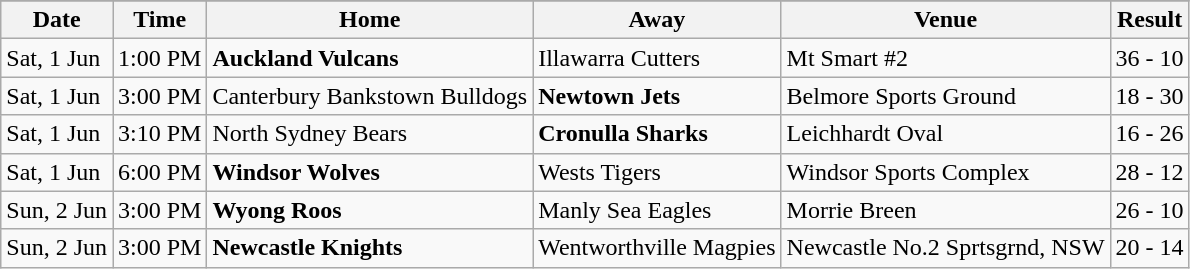<table align="center" class="wikitable">
<tr bgcolor="#FF0033">
</tr>
<tr>
<th>Date</th>
<th>Time</th>
<th>Home</th>
<th>Away</th>
<th>Venue</th>
<th>Result</th>
</tr>
<tr>
<td>Sat, 1 Jun</td>
<td>1:00 PM</td>
<td><strong>Auckland Vulcans</strong></td>
<td>Illawarra Cutters</td>
<td>Mt Smart #2</td>
<td>36 - 10</td>
</tr>
<tr>
<td>Sat, 1 Jun</td>
<td>3:00 PM</td>
<td>Canterbury Bankstown Bulldogs</td>
<td><strong>Newtown Jets</strong></td>
<td>Belmore Sports Ground</td>
<td>18 - 30</td>
</tr>
<tr>
<td>Sat, 1 Jun</td>
<td>3:10 PM</td>
<td>North Sydney Bears</td>
<td><strong>Cronulla Sharks</strong></td>
<td>Leichhardt Oval</td>
<td>16 - 26</td>
</tr>
<tr>
<td>Sat, 1 Jun</td>
<td>6:00 PM</td>
<td><strong>Windsor Wolves</strong></td>
<td>Wests Tigers</td>
<td>Windsor Sports Complex</td>
<td>28 - 12</td>
</tr>
<tr>
<td>Sun, 2 Jun</td>
<td>3:00 PM</td>
<td><strong>Wyong Roos</strong></td>
<td>Manly Sea Eagles</td>
<td>Morrie Breen</td>
<td>26 - 10</td>
</tr>
<tr>
<td>Sun, 2 Jun</td>
<td>3:00 PM</td>
<td><strong>Newcastle Knights</strong></td>
<td>Wentworthville Magpies</td>
<td>Newcastle No.2 Sprtsgrnd, NSW</td>
<td>20 - 14</td>
</tr>
</table>
